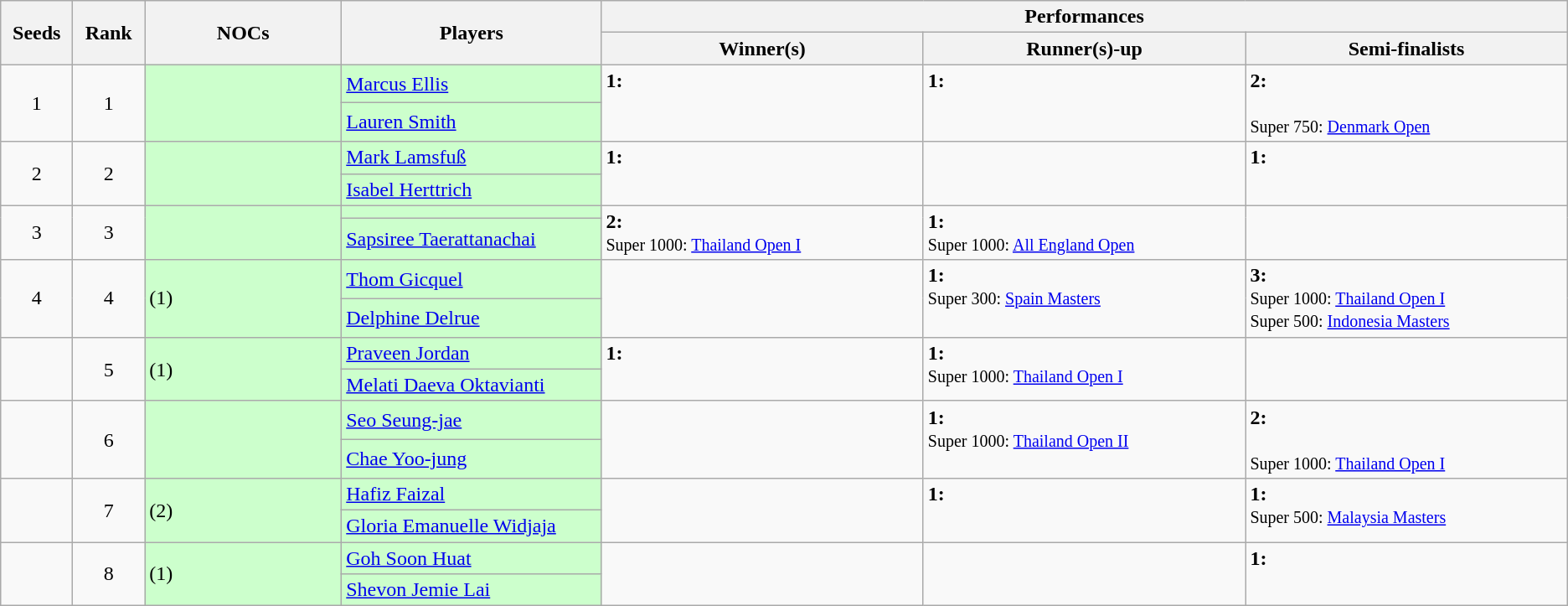<table class="wikitable">
<tr>
<th rowspan="2" width="50">Seeds</th>
<th rowspan="2" width="50">Rank</th>
<th rowspan="2" width="150">NOCs</th>
<th rowspan="2" width="200">Players</th>
<th colspan="3">Performances</th>
</tr>
<tr>
<th width="250">Winner(s)</th>
<th width="250">Runner(s)-up</th>
<th width="250">Semi-finalists</th>
</tr>
<tr>
<td align="center" rowspan="2">1</td>
<td align="center" rowspan="2">1</td>
<td bgcolor="#ccffcc" rowspan="2"></td>
<td bgcolor="#ccffcc"><a href='#'>Marcus Ellis</a></td>
<td rowspan="2" valign="top"><strong>1:</strong><br><small> </small></td>
<td rowspan="2" valign="top"><strong>1:</strong><br><small></small></td>
<td rowspan="2" valign="top"><strong>2:</strong><br><small> <br>Super 750: <a href='#'>Denmark Open</a></small></td>
</tr>
<tr>
<td bgcolor="#ccffcc"><a href='#'>Lauren Smith</a></td>
</tr>
<tr>
<td align="center" rowspan="2">2</td>
<td align="center" rowspan="2">2</td>
<td bgcolor="#ccffcc" rowspan="2"></td>
<td bgcolor="#ccffcc"><a href='#'>Mark Lamsfuß</a></td>
<td rowspan="2" valign="top"><strong>1:</strong><br><small> </small></td>
<td rowspan="2" valign="top"></td>
<td rowspan="2" valign="top"><strong>1:</strong><br><small></small></td>
</tr>
<tr>
<td bgcolor="#ccffcc"><a href='#'>Isabel Herttrich</a></td>
</tr>
<tr>
<td align="center" rowspan="2">3</td>
<td align="center" rowspan="2">3</td>
<td bgcolor="#ccffcc" rowspan="2"></td>
<td bgcolor="#ccffcc"></td>
<td rowspan="2" valign="top"><strong>2:</strong><br><small>Super 1000: <a href='#'>Thailand Open I</a><br>  </small></td>
<td rowspan="2" valign="top"><strong>1:</strong><br><small>Super 1000: <a href='#'>All England Open</a></small></td>
<td rowspan="2" valign="top"></td>
</tr>
<tr>
<td bgcolor="#ccffcc"><a href='#'>Sapsiree Taerattanachai</a></td>
</tr>
<tr>
<td align="center" rowspan="2">4</td>
<td align="center" rowspan="2">4</td>
<td bgcolor="#ccffcc" rowspan="2"> (1)</td>
<td bgcolor="#ccffcc"><a href='#'>Thom Gicquel</a></td>
<td rowspan="2" valign="top"></td>
<td rowspan="2" valign="top"><strong>1:</strong><br><small>Super 300: <a href='#'>Spain Masters</a></small></td>
<td rowspan="2" valign="top"><strong>3:</strong><br><small>Super 1000: <a href='#'>Thailand Open I</a><br> Super 500: <a href='#'>Indonesia Masters</a><br> </small></td>
</tr>
<tr>
<td bgcolor="#ccffcc"><a href='#'>Delphine Delrue</a></td>
</tr>
<tr>
<td align="center" rowspan="2"></td>
<td align="center" rowspan="2">5</td>
<td bgcolor="#ccffcc" rowspan="2"> (1)</td>
<td bgcolor="#ccffcc"><a href='#'>Praveen Jordan</a></td>
<td rowspan="2" valign="top"><strong>1:</strong><br><small> </small></td>
<td rowspan="2" valign="top"><strong>1:</strong><br><small>Super 1000: <a href='#'>Thailand Open I</a></small></td>
<td rowspan="2" valign="top"></td>
</tr>
<tr>
<td bgcolor="#ccffcc"><a href='#'>Melati Daeva Oktavianti</a></td>
</tr>
<tr>
<td align="center" rowspan="2"></td>
<td align="center" rowspan="2">6</td>
<td bgcolor="#ccffcc" rowspan="2"></td>
<td bgcolor="#ccffcc"><a href='#'>Seo Seung-jae</a></td>
<td rowspan="2" valign="top"></td>
<td rowspan="2" valign="top"><strong>1:</strong><br><small>Super 1000: <a href='#'>Thailand Open II</a></small></td>
<td rowspan="2" valign="top"><strong>2:</strong><br><small> <br>Super 1000: <a href='#'>Thailand Open I</a></small></td>
</tr>
<tr>
<td bgcolor="#ccffcc"><a href='#'>Chae Yoo-jung</a></td>
</tr>
<tr>
<td align="center" rowspan="2"></td>
<td align="center" rowspan="2">7</td>
<td bgcolor="#ccffcc" rowspan="2"> (2)</td>
<td bgcolor="#ccffcc"><a href='#'>Hafiz Faizal</a></td>
<td rowspan="2" valign="top"></td>
<td rowspan="2" valign="top"><strong>1:</strong><br><small> </small></td>
<td rowspan="2" valign="top"><strong>1:</strong><br><small>Super 500: <a href='#'>Malaysia Masters</a></small></td>
</tr>
<tr>
<td bgcolor="#ccffcc"><a href='#'>Gloria Emanuelle Widjaja</a></td>
</tr>
<tr>
<td align="center" rowspan="2"></td>
<td align="center" rowspan="2">8</td>
<td bgcolor="#ccffcc" rowspan="2"> (1)</td>
<td bgcolor="#ccffcc"><a href='#'>Goh Soon Huat</a></td>
<td rowspan="2" valign="top"></td>
<td rowspan="2" valign="top"></td>
<td rowspan="2" valign="top"><strong>1:</strong><br><small> </small></td>
</tr>
<tr>
<td bgcolor="#ccffcc"><a href='#'>Shevon Jemie Lai</a></td>
</tr>
</table>
